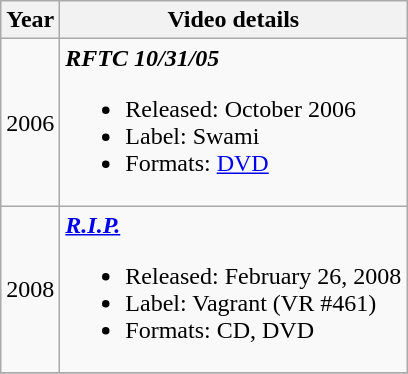<table class ="wikitable">
<tr>
<th>Year</th>
<th>Video details</th>
</tr>
<tr>
<td>2006</td>
<td><strong><em>RFTC 10/31/05</em></strong><br><ul><li>Released: October 2006</li><li>Label: Swami</li><li>Formats: <a href='#'>DVD</a></li></ul></td>
</tr>
<tr>
<td>2008</td>
<td><strong><em><a href='#'>R.I.P.</a></em></strong><br><ul><li>Released: February 26, 2008</li><li>Label: Vagrant (VR #461)</li><li>Formats: CD, DVD</li></ul></td>
</tr>
<tr>
</tr>
</table>
